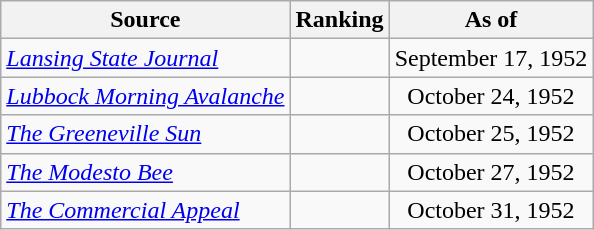<table class="wikitable" style="text-align:center">
<tr>
<th>Source</th>
<th>Ranking</th>
<th>As of</th>
</tr>
<tr>
<td align="left"><em><a href='#'>Lansing State Journal</a></em></td>
<td></td>
<td>September 17, 1952</td>
</tr>
<tr>
<td align="left"><em><a href='#'>Lubbock Morning Avalanche</a></em></td>
<td></td>
<td>October 24, 1952</td>
</tr>
<tr>
<td align="left"><em><a href='#'>The Greeneville Sun</a></em></td>
<td></td>
<td>October 25, 1952</td>
</tr>
<tr>
<td align="left"><em><a href='#'>The Modesto Bee</a></em></td>
<td></td>
<td>October 27, 1952</td>
</tr>
<tr>
<td align="left"><em><a href='#'>The Commercial Appeal</a></em></td>
<td></td>
<td>October 31, 1952</td>
</tr>
</table>
